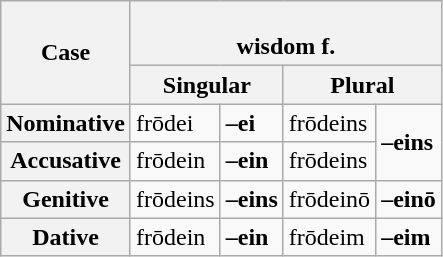<table class="wikitable">
<tr>
<th rowspan="2">Case</th>
<th colspan="4"><br> wisdom f.</th>
</tr>
<tr>
<th colspan="2"><strong>Singular</strong></th>
<th colspan="2"><strong>Plural</strong></th>
</tr>
<tr>
<th><strong>Nominative</strong></th>
<td>frōdei</td>
<td><strong>–ei</strong></td>
<td>frōdeins</td>
<td rowspan="2"><strong>–eins</strong></td>
</tr>
<tr>
<th><strong>Accusative</strong></th>
<td>frōdein</td>
<td><strong>–ein</strong></td>
<td>frōdeins</td>
</tr>
<tr>
<th><strong>Genitive</strong></th>
<td>frōdeins</td>
<td><strong>–eins</strong></td>
<td>frōdeinō</td>
<td><strong>–einō</strong></td>
</tr>
<tr>
<th><strong>Dative</strong></th>
<td>frōdein</td>
<td><strong>–ein</strong></td>
<td>frōdeim</td>
<td><strong>–eim</strong></td>
</tr>
</table>
